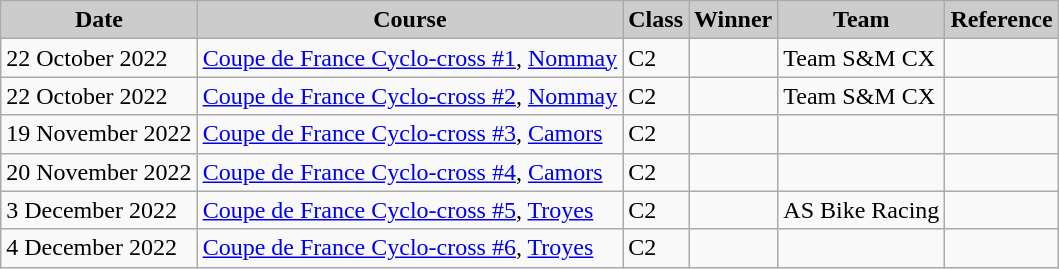<table class="wikitable sortable alternance ">
<tr>
<th scope="col" style="background-color:#CCCCCC;">Date</th>
<th scope="col" style="background-color:#CCCCCC;">Course</th>
<th scope="col" style="background-color:#CCCCCC;">Class</th>
<th scope="col" style="background-color:#CCCCCC;">Winner</th>
<th scope="col" style="background-color:#CCCCCC;">Team</th>
<th scope="col" style="background-color:#CCCCCC;">Reference</th>
</tr>
<tr>
<td>22 October 2022</td>
<td> <a href='#'>Coupe de France Cyclo-cross #1</a>, <a href='#'>Nommay</a></td>
<td>C2</td>
<td></td>
<td>Team S&M CX</td>
<td></td>
</tr>
<tr>
<td>22 October 2022</td>
<td> <a href='#'>Coupe de France Cyclo-cross #2</a>, <a href='#'>Nommay</a></td>
<td>C2</td>
<td></td>
<td>Team S&M CX</td>
<td></td>
</tr>
<tr>
<td>19 November 2022</td>
<td> <a href='#'>Coupe de France Cyclo-cross #3</a>, <a href='#'>Camors</a></td>
<td>C2</td>
<td></td>
<td></td>
<td></td>
</tr>
<tr>
<td>20 November 2022</td>
<td> <a href='#'>Coupe de France Cyclo-cross #4</a>, <a href='#'>Camors</a></td>
<td>C2</td>
<td></td>
<td></td>
<td></td>
</tr>
<tr>
<td>3 December 2022</td>
<td> <a href='#'>Coupe de France Cyclo-cross #5</a>, <a href='#'>Troyes</a></td>
<td>C2</td>
<td></td>
<td>AS Bike Racing</td>
<td></td>
</tr>
<tr>
<td>4 December 2022</td>
<td> <a href='#'>Coupe de France Cyclo-cross #6</a>, <a href='#'>Troyes</a></td>
<td>C2</td>
<td></td>
<td></td>
<td></td>
</tr>
</table>
